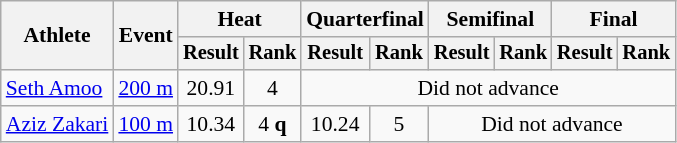<table class=wikitable style="font-size:90%">
<tr>
<th rowspan="2">Athlete</th>
<th rowspan="2">Event</th>
<th colspan="2">Heat</th>
<th colspan="2">Quarterfinal</th>
<th colspan="2">Semifinal</th>
<th colspan="2">Final</th>
</tr>
<tr style="font-size:95%">
<th>Result</th>
<th>Rank</th>
<th>Result</th>
<th>Rank</th>
<th>Result</th>
<th>Rank</th>
<th>Result</th>
<th>Rank</th>
</tr>
<tr align=center>
<td align=left><a href='#'>Seth Amoo</a></td>
<td align=left><a href='#'>200 m</a></td>
<td>20.91</td>
<td>4</td>
<td colspan=6>Did not advance</td>
</tr>
<tr align=center>
<td align=left><a href='#'>Aziz Zakari</a></td>
<td align=left><a href='#'>100 m</a></td>
<td>10.34</td>
<td>4 <strong>q</strong></td>
<td>10.24</td>
<td>5</td>
<td colspan=4>Did not advance</td>
</tr>
</table>
